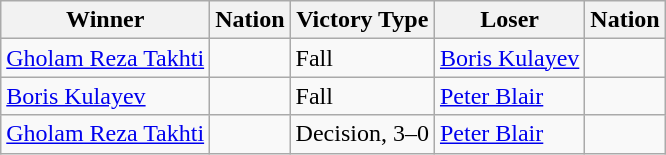<table class="wikitable sortable" style="text-align:left;">
<tr>
<th>Winner</th>
<th>Nation</th>
<th>Victory Type</th>
<th>Loser</th>
<th>Nation</th>
</tr>
<tr>
<td><a href='#'>Gholam Reza Takhti</a></td>
<td></td>
<td>Fall</td>
<td><a href='#'>Boris Kulayev</a></td>
<td></td>
</tr>
<tr>
<td><a href='#'>Boris Kulayev</a></td>
<td></td>
<td>Fall</td>
<td><a href='#'>Peter Blair</a></td>
<td></td>
</tr>
<tr>
<td><a href='#'>Gholam Reza Takhti</a></td>
<td></td>
<td>Decision, 3–0</td>
<td><a href='#'>Peter Blair</a></td>
<td></td>
</tr>
</table>
